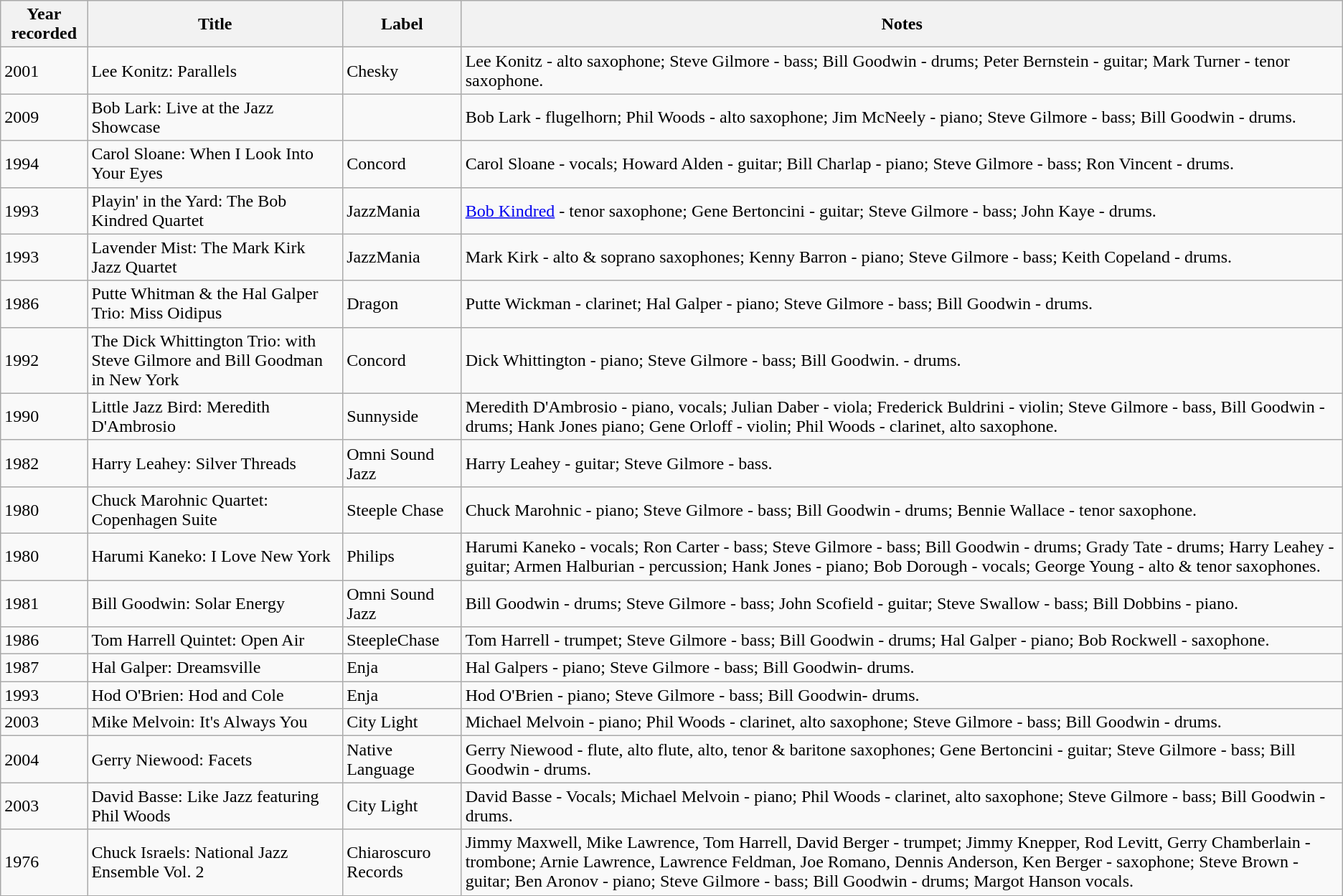<table class="wikitable sortable">
<tr>
<th style="text-align:center;">Year recorded</th>
<th>Title</th>
<th>Label</th>
<th>Notes</th>
</tr>
<tr>
<td>2001</td>
<td>Lee Konitz: Parallels</td>
<td>Chesky</td>
<td>Lee Konitz - alto saxophone; Steve Gilmore - bass; Bill Goodwin - drums; Peter Bernstein - guitar; Mark Turner - tenor saxophone.</td>
</tr>
<tr>
<td>2009</td>
<td>Bob Lark: Live at the Jazz Showcase</td>
<td></td>
<td>Bob Lark - flugelhorn; Phil Woods - alto saxophone; Jim McNeely - piano; Steve Gilmore - bass; Bill Goodwin - drums.</td>
</tr>
<tr>
<td>1994</td>
<td>Carol Sloane: When I Look Into Your Eyes</td>
<td>Concord</td>
<td>Carol Sloane - vocals; Howard Alden - guitar; Bill Charlap - piano; Steve Gilmore - bass; Ron Vincent - drums.</td>
</tr>
<tr>
<td>1993</td>
<td>Playin' in the Yard: The Bob Kindred Quartet</td>
<td>JazzMania</td>
<td><a href='#'>Bob Kindred</a> - tenor saxophone; Gene Bertoncini - guitar; Steve Gilmore - bass; John Kaye - drums.</td>
</tr>
<tr>
<td>1993</td>
<td>Lavender Mist: The Mark Kirk Jazz Quartet</td>
<td>JazzMania</td>
<td>Mark Kirk - alto & soprano saxophones; Kenny Barron - piano; Steve Gilmore - bass; Keith Copeland - drums.</td>
</tr>
<tr>
<td>1986</td>
<td>Putte Whitman & the Hal Galper Trio: Miss Oidipus</td>
<td>Dragon</td>
<td>Putte Wickman - clarinet; Hal Galper - piano; Steve Gilmore - bass; Bill Goodwin - drums.</td>
</tr>
<tr>
<td>1992</td>
<td>The Dick Whittington Trio: with Steve Gilmore and Bill Goodman in New York</td>
<td>Concord</td>
<td>Dick Whittington - piano; Steve Gilmore - bass; Bill Goodwin. - drums.</td>
</tr>
<tr>
<td>1990</td>
<td>Little Jazz Bird: Meredith D'Ambrosio</td>
<td>Sunnyside</td>
<td>Meredith D'Ambrosio - piano, vocals; Julian Daber - viola; Frederick Buldrini - violin; Steve Gilmore - bass, Bill Goodwin - drums; Hank Jones piano; Gene Orloff - violin; Phil Woods - clarinet, alto saxophone.</td>
</tr>
<tr>
<td>1982</td>
<td>Harry Leahey: Silver Threads</td>
<td>Omni Sound Jazz</td>
<td>Harry Leahey - guitar; Steve Gilmore - bass.</td>
</tr>
<tr>
<td>1980</td>
<td>Chuck Marohnic Quartet: Copenhagen Suite</td>
<td>Steeple Chase</td>
<td>Chuck Marohnic - piano; Steve Gilmore - bass; Bill Goodwin - drums; Bennie Wallace - tenor saxophone.</td>
</tr>
<tr>
<td>1980</td>
<td>Harumi Kaneko: I Love New York</td>
<td>Philips</td>
<td>Harumi Kaneko - vocals; Ron Carter - bass; Steve Gilmore - bass; Bill Goodwin - drums; Grady Tate - drums; Harry Leahey - guitar; Armen Halburian - percussion; Hank Jones - piano; Bob Dorough - vocals; George Young - alto & tenor saxophones.</td>
</tr>
<tr>
<td>1981</td>
<td>Bill Goodwin: Solar Energy</td>
<td>Omni Sound Jazz</td>
<td>Bill Goodwin - drums; Steve Gilmore - bass; John Scofield - guitar; Steve Swallow - bass; Bill Dobbins - piano.</td>
</tr>
<tr>
<td>1986</td>
<td>Tom Harrell Quintet: Open Air</td>
<td>SteepleChase</td>
<td>Tom Harrell - trumpet; Steve Gilmore - bass; Bill Goodwin - drums; Hal Galper - piano; Bob Rockwell - saxophone.</td>
</tr>
<tr>
<td>1987</td>
<td>Hal Galper: Dreamsville</td>
<td>Enja</td>
<td>Hal Galpers - piano; Steve Gilmore - bass; Bill Goodwin- drums.</td>
</tr>
<tr>
<td>1993</td>
<td>Hod O'Brien: Hod and Cole</td>
<td>Enja</td>
<td>Hod O'Brien - piano; Steve Gilmore - bass; Bill Goodwin- drums.</td>
</tr>
<tr>
<td>2003</td>
<td>Mike Melvoin: It's Always You</td>
<td>City Light</td>
<td>Michael Melvoin - piano; Phil Woods - clarinet, alto saxophone; Steve Gilmore - bass; Bill Goodwin - drums.</td>
</tr>
<tr>
<td>2004</td>
<td>Gerry Niewood: Facets</td>
<td>Native Language</td>
<td>Gerry Niewood - flute, alto flute, alto, tenor & baritone saxophones; Gene Bertoncini - guitar; Steve Gilmore - bass; Bill Goodwin - drums.</td>
</tr>
<tr>
<td>2003</td>
<td>David Basse: Like Jazz featuring Phil Woods</td>
<td>City Light</td>
<td>David Basse - Vocals; Michael Melvoin - piano; Phil Woods - clarinet, alto saxophone; Steve Gilmore - bass; Bill Goodwin - drums.</td>
</tr>
<tr>
<td>1976</td>
<td>Chuck Israels: National Jazz Ensemble Vol. 2</td>
<td>Chiaroscuro Records</td>
<td>Jimmy Maxwell, Mike Lawrence, Tom Harrell, David Berger - trumpet;  Jimmy Knepper, Rod Levitt, Gerry Chamberlain - trombone; Arnie Lawrence, Lawrence Feldman, Joe Romano, Dennis Anderson, Ken Berger - saxophone; Steve Brown - guitar; Ben Aronov - piano; Steve Gilmore - bass; Bill Goodwin - drums; Margot Hanson vocals.</td>
</tr>
</table>
